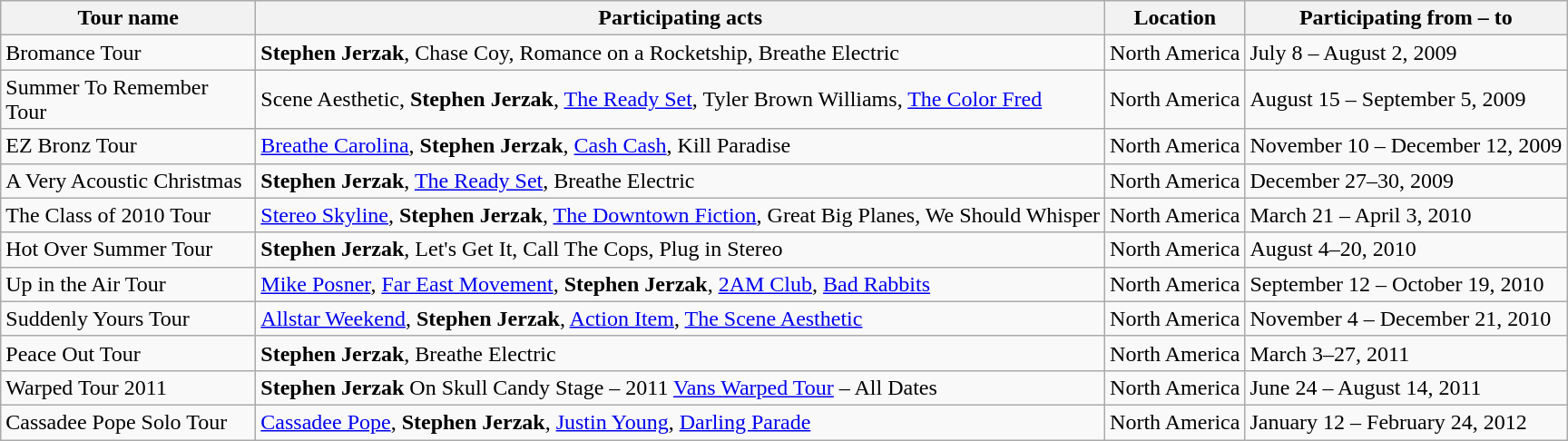<table class="wikitable unsortable">
<tr>
<th style="width:180px;">Tour name</th>
<th>Participating acts</th>
<th>Location</th>
<th>Participating from – to</th>
</tr>
<tr>
<td>Bromance Tour</td>
<td><strong>Stephen Jerzak</strong>, Chase Coy, Romance on a Rocketship, Breathe Electric</td>
<td>North America</td>
<td>July 8 – August 2, 2009</td>
</tr>
<tr>
<td>Summer To Remember Tour</td>
<td>Scene Aesthetic, <strong>Stephen Jerzak</strong>, <a href='#'>The Ready Set</a>, Tyler Brown Williams, <a href='#'>The Color Fred</a></td>
<td>North America</td>
<td>August 15 – September 5, 2009</td>
</tr>
<tr>
<td>EZ Bronz Tour</td>
<td><a href='#'>Breathe Carolina</a>, <strong>Stephen Jerzak</strong>, <a href='#'>Cash Cash</a>, Kill Paradise</td>
<td>North America</td>
<td>November 10 – December 12, 2009</td>
</tr>
<tr>
<td>A Very Acoustic Christmas</td>
<td><strong>Stephen Jerzak</strong>, <a href='#'>The Ready Set</a>, Breathe Electric</td>
<td>North America</td>
<td>December 27–30, 2009</td>
</tr>
<tr>
<td>The Class of 2010 Tour</td>
<td><a href='#'>Stereo Skyline</a>, <strong>Stephen Jerzak</strong>, <a href='#'>The Downtown Fiction</a>, Great Big Planes, We Should Whisper</td>
<td>North America</td>
<td>March 21 – April 3, 2010</td>
</tr>
<tr>
<td>Hot Over Summer Tour</td>
<td><strong>Stephen Jerzak</strong>, Let's Get It, Call The Cops, Plug in Stereo</td>
<td>North America</td>
<td>August 4–20, 2010</td>
</tr>
<tr>
<td>Up in the Air Tour</td>
<td><a href='#'>Mike Posner</a>, <a href='#'>Far East Movement</a>, <strong>Stephen Jerzak</strong>, <a href='#'>2AM Club</a>, <a href='#'>Bad Rabbits</a></td>
<td>North America</td>
<td>September 12 – October 19, 2010</td>
</tr>
<tr>
<td>Suddenly Yours Tour</td>
<td><a href='#'>Allstar Weekend</a>, <strong>Stephen Jerzak</strong>, <a href='#'>Action Item</a>, <a href='#'>The Scene Aesthetic</a></td>
<td>North America</td>
<td>November 4 – December 21, 2010</td>
</tr>
<tr>
<td>Peace Out Tour</td>
<td><strong>Stephen Jerzak</strong>, Breathe Electric</td>
<td>North America</td>
<td>March 3–27, 2011</td>
</tr>
<tr>
<td>Warped Tour 2011</td>
<td><strong>Stephen Jerzak</strong> On Skull Candy Stage – 2011 <a href='#'>Vans Warped Tour</a> – All Dates</td>
<td>North America</td>
<td>June 24 – August 14, 2011</td>
</tr>
<tr>
<td>Cassadee Pope Solo Tour</td>
<td><a href='#'>Cassadee Pope</a>, <strong>Stephen Jerzak</strong>, <a href='#'>Justin Young</a>, <a href='#'>Darling Parade</a></td>
<td>North America</td>
<td>January 12 – February 24, 2012</td>
</tr>
</table>
